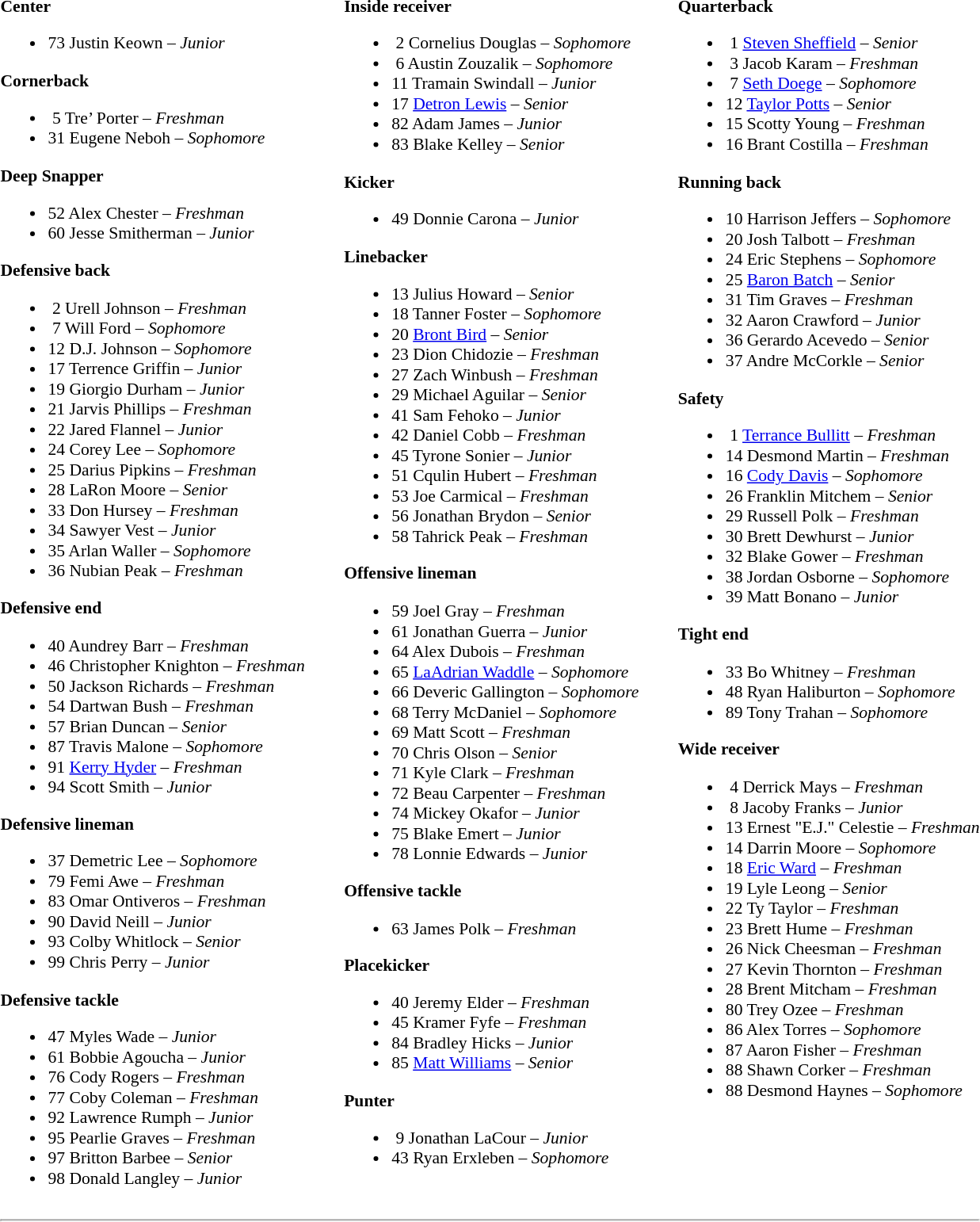<table class="toccolours" style="font-size:90%;">
<tr>
<td></td>
</tr>
<tr>
<td valign="top"><br><strong>Center</strong><ul><li>73 Justin Keown – <em>Junior</em></li></ul><strong>Cornerback</strong><ul><li> 5 Tre’ Porter – <em>Freshman</em></li><li>31 Eugene Neboh – <em>Sophomore</em></li></ul><strong>Deep Snapper</strong><ul><li>52 Alex Chester – <em>Freshman</em></li><li>60 Jesse Smitherman – <em>Junior</em></li></ul><strong>Defensive back</strong><ul><li> 2 Urell Johnson – <em>Freshman</em></li><li> 7 Will Ford – <em>Sophomore</em></li><li>12 D.J. Johnson – <em>Sophomore</em></li><li>17 Terrence Griffin – <em>Junior</em></li><li>19 Giorgio Durham – <em>Junior</em></li><li>21 Jarvis Phillips – <em> Freshman</em></li><li>22 Jared Flannel – <em>Junior</em></li><li>24 Corey Lee – <em>Sophomore</em></li><li>25 Darius Pipkins – <em>Freshman</em></li><li>28 LaRon Moore – <em>Senior</em></li><li>33 Don Hursey – <em>Freshman</em></li><li>34 Sawyer Vest – <em>Junior</em></li><li>35 Arlan Waller – <em>Sophomore</em></li><li>36 Nubian Peak – <em> Freshman</em></li></ul><strong>Defensive end</strong><ul><li>40 Aundrey Barr – <em> Freshman</em></li><li>46 Christopher Knighton – <em> Freshman</em></li><li>50 Jackson Richards – <em>Freshman</em></li><li>54 Dartwan Bush – <em>Freshman</em></li><li>57 Brian Duncan – <em>Senior</em></li><li>87 Travis Malone – <em>Sophomore</em></li><li>91 <a href='#'>Kerry Hyder</a> – <em> Freshman</em></li><li>94 Scott Smith – <em>Junior</em></li></ul><strong>Defensive lineman</strong><ul><li>37 Demetric Lee – <em>Sophomore</em></li><li>79 Femi Awe – <em>Freshman</em></li><li>83 Omar Ontiveros – <em>Freshman</em></li><li>90 David Neill – <em>Junior</em></li><li>93 Colby Whitlock – <em>Senior</em></li><li>99 Chris Perry – <em>Junior</em></li></ul><strong>Defensive tackle</strong><ul><li>47 Myles Wade – <em>Junior</em></li><li>61 Bobbie Agoucha – <em>Junior</em></li><li>76 Cody Rogers – <em>Freshman</em></li><li>77 Coby Coleman – <em>Freshman</em></li><li>92 Lawrence Rumph – <em>Junior</em></li><li>95 Pearlie Graves – <em> Freshman</em></li><li>97 Britton Barbee – <em>Senior</em></li><li>98 Donald Langley – <em>Junior</em></li></ul></td>
<td width="25"> </td>
<td valign="top"><br><strong>Inside receiver</strong><ul><li> 2 Cornelius Douglas – <em>Sophomore</em></li><li> 6 Austin Zouzalik – <em>Sophomore</em></li><li>11 Tramain Swindall – <em>Junior</em></li><li>17 <a href='#'>Detron Lewis</a> – <em>Senior</em></li><li>82 Adam James – <em>Junior</em></li><li>83 Blake Kelley – <em>Senior</em></li></ul><strong>Kicker</strong><ul><li>49 Donnie Carona – <em>Junior</em></li></ul><strong>Linebacker</strong><ul><li>13 Julius Howard – <em>Senior</em></li><li>18 Tanner Foster – <em>Sophomore</em></li><li>20 <a href='#'>Bront Bird</a> – <em>Senior</em></li><li>23 Dion Chidozie – <em> Freshman</em></li><li>27 Zach Winbush – <em>Freshman</em></li><li>29 Michael Aguilar – <em>Senior</em></li><li>41 Sam Fehoko – <em>Junior</em></li><li>42 Daniel Cobb – <em> Freshman</em></li><li>45 Tyrone Sonier – <em>Junior</em></li><li>51 Cqulin Hubert – <em>Freshman</em></li><li>53 Joe Carmical – <em>Freshman</em></li><li>56 Jonathan Brydon – <em>Senior</em></li><li>58 Tahrick Peak – <em>Freshman</em></li></ul><strong>Offensive lineman</strong><ul><li>59 Joel Gray – <em> Freshman</em></li><li>61 Jonathan Guerra – <em>Junior</em></li><li>64 Alex Dubois – <em>Freshman</em></li><li>65 <a href='#'>LaAdrian Waddle</a> – <em>Sophomore</em></li><li>66 Deveric Gallington – <em>Sophomore</em></li><li>68 Terry McDaniel – <em>Sophomore</em></li><li>69 Matt Scott – <em>Freshman</em></li><li>70 Chris Olson – <em>Senior</em></li><li>71 Kyle Clark – <em> Freshman</em></li><li>72 Beau Carpenter – <em>Freshman</em></li><li>74 Mickey Okafor – <em>Junior</em></li><li>75 Blake Emert – <em>Junior</em></li><li>78 Lonnie Edwards – <em>Junior</em></li></ul><strong>Offensive tackle</strong><ul><li>63 James Polk – <em>Freshman</em></li></ul><strong>Placekicker</strong><ul><li>40 Jeremy Elder – <em>Freshman</em></li><li>45 Kramer Fyfe – <em>Freshman</em></li><li>84 Bradley Hicks – <em>Junior</em></li><li>85 <a href='#'>Matt Williams</a> – <em>Senior</em></li></ul><strong>Punter</strong><ul><li> 9 Jonathan LaCour – <em>Junior</em></li><li>43 Ryan Erxleben – <em>Sophomore</em></li></ul></td>
<td width="25"> </td>
<td valign="top"><br><strong>Quarterback</strong><ul><li> 1 <a href='#'>Steven Sheffield</a> – <em>Senior</em></li><li> 3 Jacob Karam – <em> Freshman</em></li><li> 7 <a href='#'>Seth Doege</a> – <em>Sophomore</em></li><li>12 <a href='#'>Taylor Potts</a> – <em>Senior</em></li><li>15 Scotty Young – <em>Freshman</em></li><li>16 Brant Costilla – <em>Freshman</em></li></ul><strong>Running back</strong><ul><li>10 Harrison Jeffers – <em>Sophomore</em></li><li>20 Josh Talbott – <em>Freshman</em></li><li>24 Eric Stephens – <em>Sophomore</em></li><li>25 <a href='#'>Baron Batch</a> – <em>Senior</em></li><li>31 Tim Graves – <em>Freshman</em></li><li>32 Aaron Crawford – <em>Junior</em></li><li>36 Gerardo Acevedo – <em>Senior</em></li><li>37 Andre McCorkle – <em>Senior</em></li></ul><strong>Safety</strong><ul><li> 1 <a href='#'>Terrance Bullitt</a> – <em> Freshman</em></li><li>14 Desmond Martin – <em>Freshman</em></li><li>16 <a href='#'>Cody Davis</a> – <em>Sophomore</em></li><li>26 Franklin Mitchem – <em>Senior</em></li><li>29 Russell Polk – <em>Freshman</em></li><li>30 Brett Dewhurst – <em>Junior</em></li><li>32 Blake Gower – <em>Freshman</em></li><li>38 Jordan Osborne – <em>Sophomore</em></li><li>39 Matt Bonano – <em>Junior</em></li></ul><strong>Tight end</strong><ul><li>33 Bo Whitney – <em>Freshman</em></li><li>48 Ryan Haliburton – <em>Sophomore</em></li><li>89 Tony Trahan – <em>Sophomore</em></li></ul><strong>Wide receiver</strong><ul><li> 4 Derrick Mays – <em> Freshman</em></li><li> 8 Jacoby Franks – <em>Junior</em></li><li>13 Ernest "E.J." Celestie – <em>Freshman</em></li><li>14 Darrin Moore – <em>Sophomore</em></li><li>18 <a href='#'>Eric Ward</a> – <em> Freshman</em></li><li>19 Lyle Leong – <em>Senior</em></li><li>22 Ty Taylor – <em>Freshman</em></li><li>23 Brett Hume – <em>Freshman</em></li><li>26 Nick Cheesman – <em>Freshman</em></li><li>27 Kevin Thornton – <em>Freshman</em></li><li>28 Brent Mitcham – <em>Freshman</em></li><li>80 Trey Ozee – <em>Freshman</em></li><li>86 Alex Torres – <em>Sophomore</em></li><li>87 Aaron Fisher – <em> Freshman</em></li><li>88 Shawn Corker – <em>Freshman</em></li><li>88 Desmond Haynes – <em>Sophomore</em></li></ul></td>
</tr>
<tr>
<td colspan="7"><hr></td>
</tr>
</table>
